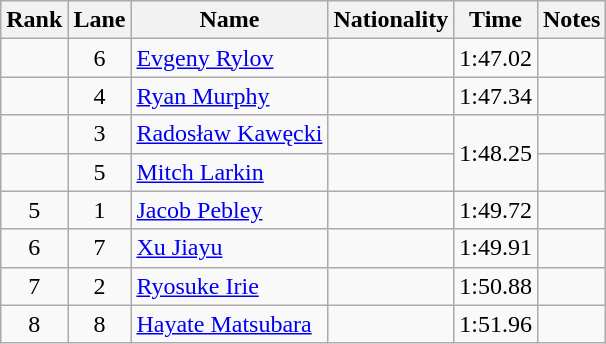<table class="wikitable sortable" style="text-align:center">
<tr>
<th>Rank</th>
<th>Lane</th>
<th>Name</th>
<th>Nationality</th>
<th>Time</th>
<th>Notes</th>
</tr>
<tr>
<td></td>
<td>6</td>
<td align=left><a href='#'>Evgeny Rylov</a></td>
<td align=left></td>
<td>1:47.02</td>
<td></td>
</tr>
<tr>
<td></td>
<td>4</td>
<td align=left><a href='#'>Ryan Murphy</a></td>
<td align=left></td>
<td>1:47.34</td>
<td></td>
</tr>
<tr>
<td></td>
<td>3</td>
<td align=left><a href='#'>Radosław Kawęcki</a></td>
<td align=left></td>
<td rowspan=2>1:48.25</td>
<td></td>
</tr>
<tr>
<td></td>
<td>5</td>
<td align=left><a href='#'>Mitch Larkin</a></td>
<td align=left></td>
<td></td>
</tr>
<tr>
<td>5</td>
<td>1</td>
<td align=left><a href='#'>Jacob Pebley</a></td>
<td align=left></td>
<td>1:49.72</td>
<td></td>
</tr>
<tr>
<td>6</td>
<td>7</td>
<td align=left><a href='#'>Xu Jiayu</a></td>
<td align=left></td>
<td>1:49.91</td>
<td></td>
</tr>
<tr>
<td>7</td>
<td>2</td>
<td align=left><a href='#'>Ryosuke Irie</a></td>
<td align=left></td>
<td>1:50.88</td>
<td></td>
</tr>
<tr>
<td>8</td>
<td>8</td>
<td align=left><a href='#'>Hayate Matsubara</a></td>
<td align=left></td>
<td>1:51.96</td>
<td></td>
</tr>
</table>
